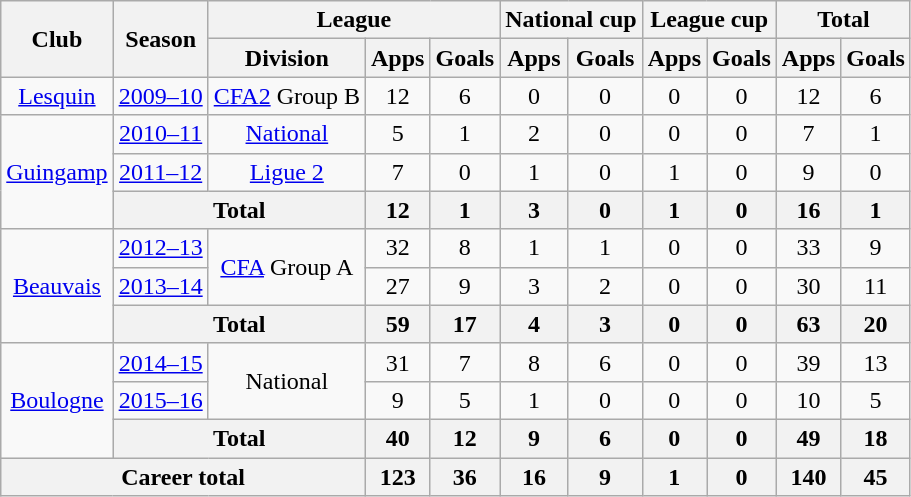<table class="wikitable" style="text-align:center">
<tr>
<th rowspan="2">Club</th>
<th rowspan="2">Season</th>
<th colspan="3">League</th>
<th colspan="2">National cup</th>
<th colspan="2">League cup</th>
<th colspan="2">Total</th>
</tr>
<tr>
<th>Division</th>
<th>Apps</th>
<th>Goals</th>
<th>Apps</th>
<th>Goals</th>
<th>Apps</th>
<th>Goals</th>
<th>Apps</th>
<th>Goals</th>
</tr>
<tr>
<td><a href='#'>Lesquin</a></td>
<td><a href='#'>2009–10</a></td>
<td><a href='#'>CFA2</a> Group B</td>
<td>12</td>
<td>6</td>
<td>0</td>
<td>0</td>
<td>0</td>
<td>0</td>
<td>12</td>
<td>6</td>
</tr>
<tr>
<td rowspan="3"><a href='#'>Guingamp</a></td>
<td><a href='#'>2010–11</a></td>
<td><a href='#'>National</a></td>
<td>5</td>
<td>1</td>
<td>2</td>
<td>0</td>
<td>0</td>
<td>0</td>
<td>7</td>
<td>1</td>
</tr>
<tr>
<td><a href='#'>2011–12</a></td>
<td><a href='#'>Ligue 2</a></td>
<td>7</td>
<td>0</td>
<td>1</td>
<td>0</td>
<td>1</td>
<td>0</td>
<td>9</td>
<td>0</td>
</tr>
<tr>
<th colspan="2">Total</th>
<th>12</th>
<th>1</th>
<th>3</th>
<th>0</th>
<th>1</th>
<th>0</th>
<th>16</th>
<th>1</th>
</tr>
<tr>
<td rowspan="3"><a href='#'>Beauvais</a></td>
<td><a href='#'>2012–13</a></td>
<td rowspan="2"><a href='#'>CFA</a> Group A</td>
<td>32</td>
<td>8</td>
<td>1</td>
<td>1</td>
<td>0</td>
<td>0</td>
<td>33</td>
<td>9</td>
</tr>
<tr>
<td><a href='#'>2013–14</a></td>
<td>27</td>
<td>9</td>
<td>3</td>
<td>2</td>
<td>0</td>
<td>0</td>
<td>30</td>
<td>11</td>
</tr>
<tr>
<th colspan="2">Total</th>
<th>59</th>
<th>17</th>
<th>4</th>
<th>3</th>
<th>0</th>
<th>0</th>
<th>63</th>
<th>20</th>
</tr>
<tr>
<td rowspan="3"><a href='#'>Boulogne</a></td>
<td><a href='#'>2014–15</a></td>
<td rowspan="2">National</td>
<td>31</td>
<td>7</td>
<td>8</td>
<td>6</td>
<td>0</td>
<td>0</td>
<td>39</td>
<td>13</td>
</tr>
<tr>
<td><a href='#'>2015–16</a></td>
<td>9</td>
<td>5</td>
<td>1</td>
<td>0</td>
<td>0</td>
<td>0</td>
<td>10</td>
<td>5</td>
</tr>
<tr>
<th colspan="2">Total</th>
<th>40</th>
<th>12</th>
<th>9</th>
<th>6</th>
<th>0</th>
<th>0</th>
<th>49</th>
<th>18</th>
</tr>
<tr>
<th colspan="3">Career total</th>
<th>123</th>
<th>36</th>
<th>16</th>
<th>9</th>
<th>1</th>
<th>0</th>
<th>140</th>
<th>45</th>
</tr>
</table>
